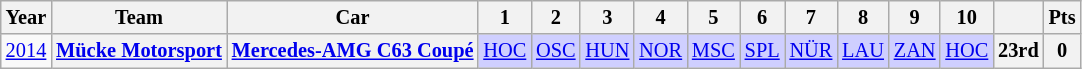<table class="wikitable" style="text-align:center; font-size:85%">
<tr>
<th>Year</th>
<th>Team</th>
<th>Car</th>
<th>1</th>
<th>2</th>
<th>3</th>
<th>4</th>
<th>5</th>
<th>6</th>
<th>7</th>
<th>8</th>
<th>9</th>
<th>10</th>
<th></th>
<th>Pts</th>
</tr>
<tr>
<td><a href='#'>2014</a></td>
<th nowrap><a href='#'>Mücke Motorsport</a></th>
<th nowrap><a href='#'>Mercedes-AMG C63 Coupé</a></th>
<td style="background:#CFCFFF;"><a href='#'>HOC</a><br></td>
<td style="background:#CFCFFF;"><a href='#'>OSC</a><br></td>
<td style="background:#CFCFFF;"><a href='#'>HUN</a><br></td>
<td style="background:#CFCFFF;"><a href='#'>NOR</a><br></td>
<td style="background:#CFCFFF;"><a href='#'>MSC</a><br></td>
<td style="background:#CFCFFF;"><a href='#'>SPL</a><br></td>
<td style="background:#CFCFFF;"><a href='#'>NÜR</a><br></td>
<td style="background:#CFCFFF;"><a href='#'>LAU</a><br></td>
<td style="background:#CFCFFF;"><a href='#'>ZAN</a><br></td>
<td style="background:#CFCFFF;"><a href='#'>HOC</a><br></td>
<th>23rd</th>
<th>0</th>
</tr>
</table>
